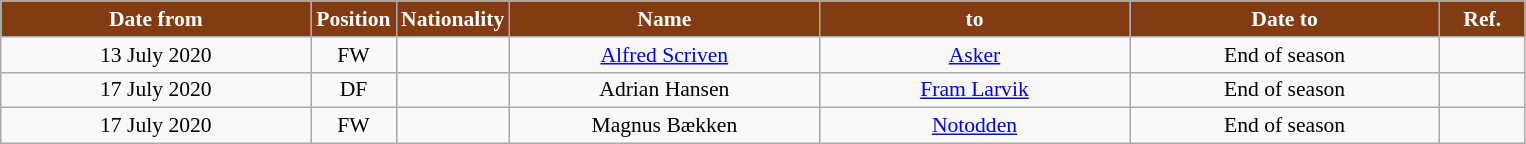<table class="wikitable" style="text-align:center; font-size:90%; ">
<tr>
<th style="background:#833C12; color:white; width:200px;">Date from</th>
<th style="background:#833C12; color:white; width:50px;">Position</th>
<th style="background:#833C12; color:white; width:50px;">Nationality</th>
<th style="background:#833C12; color:white; width:200px;">Name</th>
<th style="background:#833C12; color:white; width:200px;">to</th>
<th style="background:#833C12; color:white; width:200px;">Date to</th>
<th style="background:#833C12; color:white; width:50px;">Ref.</th>
</tr>
<tr>
<td>13 July 2020</td>
<td>FW</td>
<td></td>
<td><a href='#'>Alfred Scriven</a></td>
<td><a href='#'>Asker</a></td>
<td>End of season</td>
<td></td>
</tr>
<tr>
<td>17 July 2020</td>
<td>DF</td>
<td></td>
<td>Adrian Hansen</td>
<td><a href='#'>Fram Larvik</a></td>
<td>End of season</td>
<td></td>
</tr>
<tr>
<td>17 July 2020</td>
<td>FW</td>
<td></td>
<td>Magnus Bækken</td>
<td><a href='#'>Notodden</a></td>
<td>End of season</td>
<td></td>
</tr>
</table>
